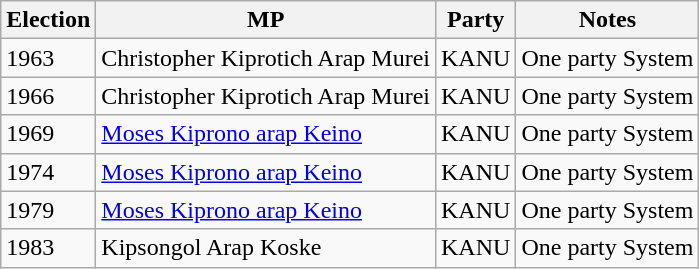<table class="wikitable">
<tr>
<th>Election</th>
<th>MP</th>
<th>Party</th>
<th>Notes</th>
</tr>
<tr>
<td>1963</td>
<td>Christopher Kiprotich Arap Murei</td>
<td>KANU</td>
<td>One party System</td>
</tr>
<tr>
<td>1966</td>
<td>Christopher Kiprotich Arap Murei</td>
<td>KANU</td>
<td>One party System</td>
</tr>
<tr>
<td>1969</td>
<td><a href='#'>Moses Kiprono arap Keino</a></td>
<td>KANU</td>
<td>One party System</td>
</tr>
<tr>
<td>1974</td>
<td><a href='#'>Moses Kiprono arap Keino</a></td>
<td>KANU</td>
<td>One party System</td>
</tr>
<tr>
<td>1979</td>
<td><a href='#'>Moses Kiprono arap Keino</a></td>
<td>KANU</td>
<td>One party System</td>
</tr>
<tr>
<td>1983</td>
<td>Kipsongol Arap Koske</td>
<td>KANU</td>
<td>One party System</td>
</tr>
</table>
